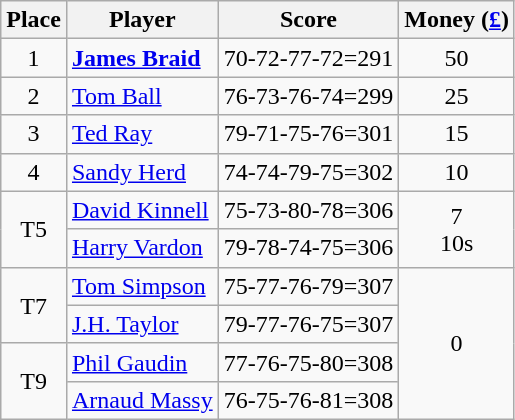<table class=wikitable>
<tr>
<th>Place</th>
<th>Player</th>
<th>Score</th>
<th>Money (<a href='#'>£</a>)</th>
</tr>
<tr>
<td align=center>1</td>
<td> <strong><a href='#'>James Braid</a></strong></td>
<td>70-72-77-72=291</td>
<td align=center>50</td>
</tr>
<tr>
<td align=center>2</td>
<td> <a href='#'>Tom Ball</a></td>
<td>76-73-76-74=299</td>
<td align=center>25</td>
</tr>
<tr>
<td align=center>3</td>
<td> <a href='#'>Ted Ray</a></td>
<td>79-71-75-76=301</td>
<td align=center>15</td>
</tr>
<tr>
<td align=center>4</td>
<td> <a href='#'>Sandy Herd</a></td>
<td>74-74-79-75=302</td>
<td align=center>10</td>
</tr>
<tr>
<td rowspan=2 align=center>T5</td>
<td> <a href='#'>David Kinnell</a></td>
<td>75-73-80-78=306</td>
<td rowspan=2 align=center>7<br>10s</td>
</tr>
<tr>
<td> <a href='#'>Harry Vardon</a></td>
<td>79-78-74-75=306</td>
</tr>
<tr>
<td rowspan=2 align=center>T7</td>
<td> <a href='#'>Tom Simpson</a></td>
<td>75-77-76-79=307</td>
<td rowspan=4 align=center>0</td>
</tr>
<tr>
<td> <a href='#'>J.H. Taylor</a></td>
<td>79-77-76-75=307</td>
</tr>
<tr>
<td rowspan=2 align=center>T9</td>
<td> <a href='#'>Phil Gaudin</a></td>
<td>77-76-75-80=308</td>
</tr>
<tr>
<td> <a href='#'>Arnaud Massy</a></td>
<td>76-75-76-81=308</td>
</tr>
</table>
